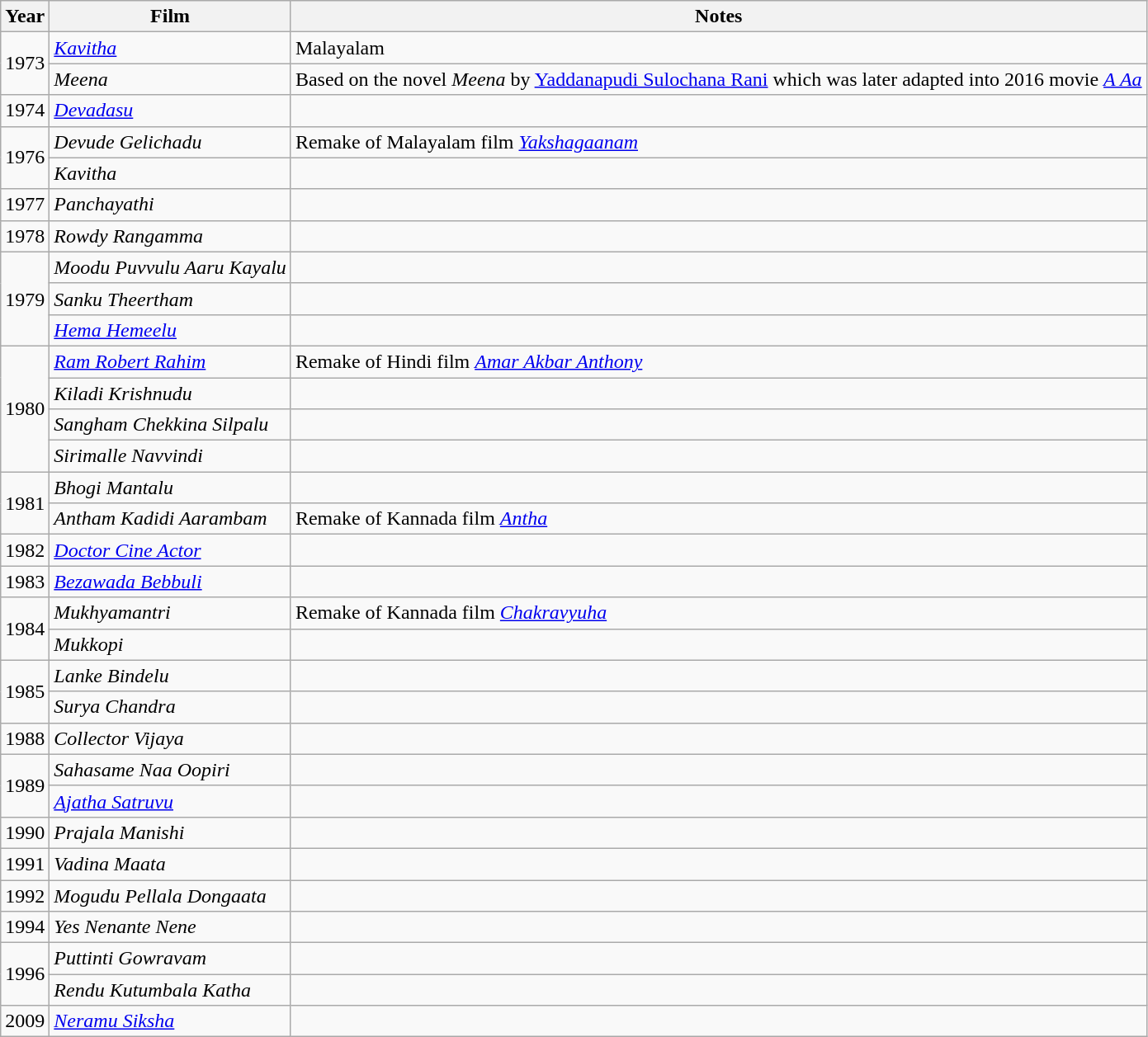<table class="wikitable">
<tr>
<th>Year</th>
<th>Film</th>
<th>Notes</th>
</tr>
<tr>
<td rowspan="2">1973</td>
<td><em><a href='#'>Kavitha</a></em></td>
<td>Malayalam</td>
</tr>
<tr>
<td><em>Meena</em></td>
<td>Based on the novel <em>Meena</em> by <a href='#'>Yaddanapudi Sulochana Rani</a> which was later adapted into 2016 movie <em><a href='#'>A Aa</a></em></td>
</tr>
<tr>
<td>1974</td>
<td><em><a href='#'>Devadasu</a></em></td>
<td></td>
</tr>
<tr>
<td rowspan="2">1976</td>
<td><em>Devude Gelichadu</em></td>
<td>Remake of Malayalam film <em><a href='#'>Yakshagaanam</a></em></td>
</tr>
<tr>
<td><em>Kavitha</em></td>
<td></td>
</tr>
<tr>
<td>1977</td>
<td><em>Panchayathi</em></td>
<td></td>
</tr>
<tr>
<td>1978</td>
<td><em>Rowdy Rangamma</em></td>
<td></td>
</tr>
<tr>
<td rowspan="3">1979</td>
<td><em>Moodu Puvvulu Aaru Kayalu</em></td>
<td></td>
</tr>
<tr>
<td><em>Sanku Theertham</em></td>
<td></td>
</tr>
<tr>
<td><em><a href='#'>Hema Hemeelu</a></em></td>
<td></td>
</tr>
<tr>
<td rowspan="4">1980</td>
<td><em><a href='#'>Ram Robert Rahim</a></em></td>
<td>Remake of Hindi film <em><a href='#'>Amar Akbar Anthony</a></em></td>
</tr>
<tr>
<td><em>Kiladi Krishnudu</em></td>
<td></td>
</tr>
<tr>
<td><em>Sangham Chekkina Silpalu</em></td>
<td></td>
</tr>
<tr>
<td><em>Sirimalle Navvindi</em></td>
<td></td>
</tr>
<tr>
<td rowspan="2">1981</td>
<td><em>Bhogi Mantalu</em></td>
<td></td>
</tr>
<tr>
<td><em>Antham Kadidi Aarambam</em></td>
<td>Remake of Kannada film <em><a href='#'>Antha</a></em></td>
</tr>
<tr>
<td>1982</td>
<td><em><a href='#'>Doctor Cine Actor</a></em></td>
<td></td>
</tr>
<tr>
<td>1983</td>
<td><em><a href='#'>Bezawada Bebbuli</a></em></td>
<td></td>
</tr>
<tr>
<td rowspan="2">1984</td>
<td><em>Mukhyamantri</em></td>
<td>Remake of Kannada film <em><a href='#'>Chakravyuha</a></em></td>
</tr>
<tr>
<td><em>Mukkopi</em></td>
<td></td>
</tr>
<tr>
<td rowspan="2">1985</td>
<td><em>Lanke Bindelu</em></td>
<td></td>
</tr>
<tr>
<td><em>Surya Chandra</em></td>
<td></td>
</tr>
<tr>
<td>1988</td>
<td><em>Collector Vijaya</em></td>
<td></td>
</tr>
<tr>
<td rowspan="2">1989</td>
<td><em>Sahasame Naa Oopiri</em></td>
<td></td>
</tr>
<tr>
<td><em><a href='#'>Ajatha Satruvu</a></em></td>
<td></td>
</tr>
<tr>
<td>1990</td>
<td><em>Prajala Manishi</em></td>
<td></td>
</tr>
<tr>
<td>1991</td>
<td><em>Vadina Maata</em></td>
<td></td>
</tr>
<tr>
<td>1992</td>
<td><em>Mogudu Pellala Dongaata</em></td>
<td></td>
</tr>
<tr>
<td>1994</td>
<td><em>Yes Nenante Nene</em></td>
<td></td>
</tr>
<tr>
<td rowspan="2">1996</td>
<td><em>Puttinti Gowravam</em></td>
<td></td>
</tr>
<tr>
<td><em>Rendu Kutumbala Katha</em></td>
<td></td>
</tr>
<tr>
<td>2009</td>
<td><em><a href='#'>Neramu Siksha</a></em></td>
<td></td>
</tr>
</table>
